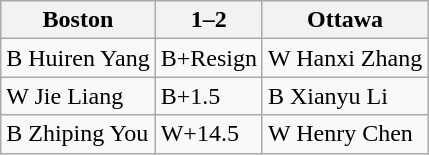<table class="wikitable">
<tr>
<th>Boston</th>
<th>1–2</th>
<th>Ottawa</th>
</tr>
<tr>
<td>B Huiren Yang</td>
<td>B+Resign</td>
<td>W Hanxi Zhang</td>
</tr>
<tr>
<td>W Jie Liang</td>
<td>B+1.5</td>
<td>B Xianyu Li</td>
</tr>
<tr>
<td>B Zhiping You</td>
<td>W+14.5</td>
<td>W Henry Chen</td>
</tr>
</table>
